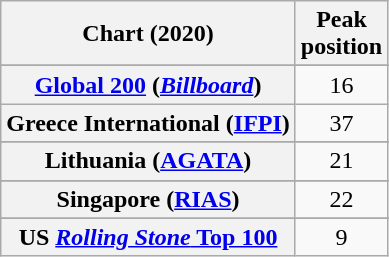<table class="wikitable sortable plainrowheaders" style="text-align:center">
<tr>
<th scope="col">Chart (2020)</th>
<th scope="col">Peak<br>position</th>
</tr>
<tr>
</tr>
<tr>
</tr>
<tr>
</tr>
<tr>
</tr>
<tr>
<th scope="row"><a href='#'>Global 200</a> (<em><a href='#'>Billboard</a></em>)</th>
<td>16</td>
</tr>
<tr>
<th scope="row">Greece International (<a href='#'>IFPI</a>)</th>
<td>37</td>
</tr>
<tr>
</tr>
<tr>
<th scope="row">Lithuania (<a href='#'>AGATA</a>)</th>
<td>21</td>
</tr>
<tr>
</tr>
<tr>
</tr>
<tr>
<th scope="row">Singapore (<a href='#'>RIAS</a>)</th>
<td>22</td>
</tr>
<tr>
</tr>
<tr>
</tr>
<tr>
</tr>
<tr>
</tr>
<tr>
</tr>
<tr>
<th scope="row">US <a href='#'><em>Rolling Stone</em> Top 100</a></th>
<td>9</td>
</tr>
</table>
